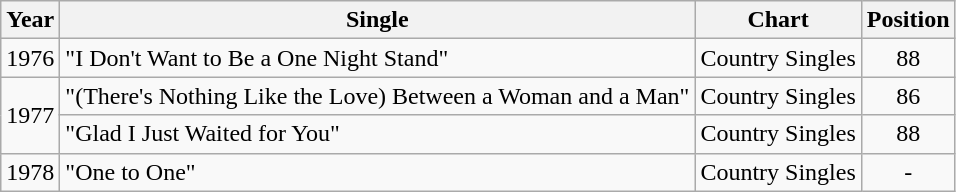<table class="wikitable">
<tr>
<th>Year</th>
<th>Single</th>
<th>Chart</th>
<th>Position</th>
</tr>
<tr>
<td>1976</td>
<td>"I Don't Want to Be a One Night Stand"</td>
<td>Country Singles</td>
<td align="center">88</td>
</tr>
<tr>
<td rowspan="2">1977</td>
<td>"(There's Nothing Like the Love) Between a Woman and a Man"</td>
<td>Country Singles</td>
<td align="center">86</td>
</tr>
<tr>
<td>"Glad I Just Waited for You"</td>
<td>Country Singles</td>
<td align="center">88</td>
</tr>
<tr>
<td>1978</td>
<td>"One to One"</td>
<td>Country Singles</td>
<td align="center">-</td>
</tr>
</table>
